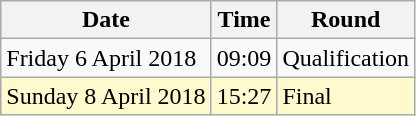<table class = "wikitable">
<tr>
<th>Date</th>
<th>Time</th>
<th>Round</th>
</tr>
<tr>
<td>Friday 6 April 2018</td>
<td>09:09</td>
<td>Qualification</td>
</tr>
<tr>
<td style=background:lemonchiffon>Sunday 8 April 2018</td>
<td style=background:lemonchiffon>15:27</td>
<td style=background:lemonchiffon>Final</td>
</tr>
</table>
